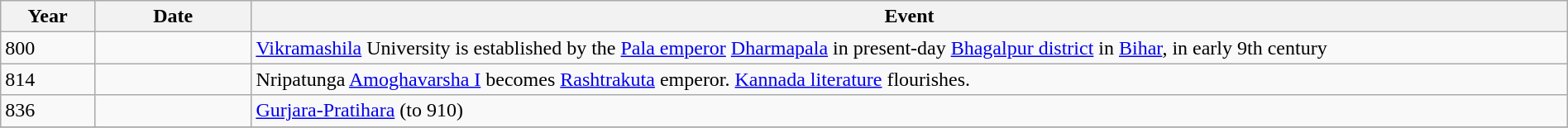<table class="wikitable" style="width:100%">
<tr>
<th style="width:6%">Year</th>
<th style="width:10%">Date</th>
<th>Event</th>
</tr>
<tr>
<td>800</td>
<td></td>
<td><a href='#'>Vikramashila</a> University is established by the <a href='#'>Pala emperor</a> <a href='#'>Dharmapala</a> in present-day <a href='#'>Bhagalpur district</a> in <a href='#'>Bihar</a>, in early 9th century</td>
</tr>
<tr>
<td>814</td>
<td></td>
<td>Nripatunga <a href='#'>Amoghavarsha I</a> becomes <a href='#'>Rashtrakuta</a> emperor. <a href='#'>Kannada literature</a> flourishes.</td>
</tr>
<tr>
<td>836</td>
<td></td>
<td><a href='#'>Gurjara-Pratihara</a> (to 910)</td>
</tr>
<tr>
</tr>
</table>
